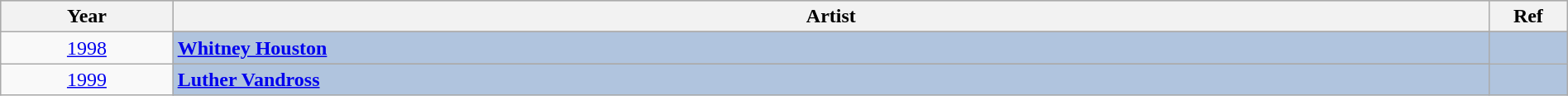<table class="wikitable" style="width:100%;">
<tr style="background:#bebebe;">
<th style="width:11%;">Year</th>
<th style="width:84%;">Artist</th>
<th style="width:5%;">Ref</th>
</tr>
<tr>
<td rowspan="2" align="center"><a href='#'>1998</a></td>
</tr>
<tr style="background:#B0C4DE">
<td><strong><a href='#'>Whitney Houston</a></strong></td>
<td rowspan="2" align="center"></td>
</tr>
<tr>
<td rowspan="2" align="center"><a href='#'>1999</a></td>
</tr>
<tr style="background:#B0C4DE">
<td><strong><a href='#'>Luther Vandross</a></strong></td>
<td rowspan="2" align="center"></td>
</tr>
</table>
